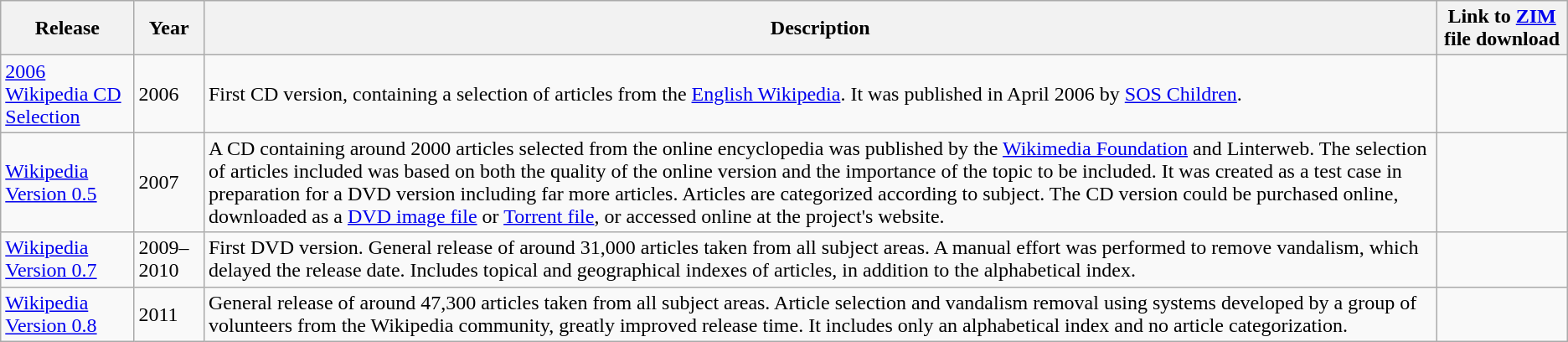<table class="wikitable">
<tr>
<th>Release</th>
<th>Year</th>
<th>Description</th>
<th>Link to <a href='#'>ZIM</a> file download</th>
</tr>
<tr>
<td><a href='#'>2006 Wikipedia CD Selection</a></td>
<td>2006</td>
<td>First CD version, containing a selection of articles from the <a href='#'>English Wikipedia</a>. It was published in April 2006 by <a href='#'>SOS Children</a>.</td>
<td></td>
</tr>
<tr>
<td><a href='#'>Wikipedia Version 0.5</a></td>
<td>2007</td>
<td>A CD containing around 2000 articles selected from the online encyclopedia was published by the <a href='#'>Wikimedia Foundation</a> and Linterweb. The selection of articles included was based on both the quality of the online version and the importance of the topic to be included. It was created as a test case in preparation for a DVD version including far more articles. Articles are categorized according to subject. The CD version could be purchased online, downloaded as a <a href='#'>DVD image file</a> or <a href='#'>Torrent file</a>, or accessed online at the project's website.</td>
<td></td>
</tr>
<tr>
<td><a href='#'>Wikipedia Version 0.7</a></td>
<td>2009–2010</td>
<td>First DVD version. General release of around 31,000 articles taken from all subject areas. A manual effort was performed to remove vandalism, which delayed the release date. Includes topical and geographical indexes of articles, in addition to the alphabetical index.</td>
<td></td>
</tr>
<tr>
<td><a href='#'>Wikipedia Version 0.8</a></td>
<td>2011</td>
<td>General release of around 47,300 articles taken from all subject areas. Article selection and vandalism removal using systems developed by a group of volunteers from the Wikipedia community, greatly improved release time. It includes only an alphabetical index and no article categorization.</td>
<td></td>
</tr>
</table>
